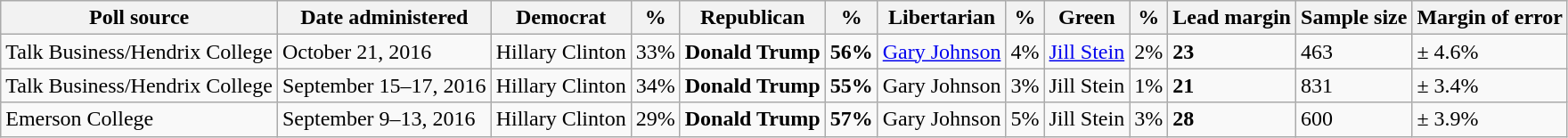<table class="wikitable">
<tr>
<th>Poll source</th>
<th>Date administered</th>
<th>Democrat</th>
<th>%</th>
<th>Republican</th>
<th>%</th>
<th>Libertarian</th>
<th>%</th>
<th>Green</th>
<th>%</th>
<th>Lead margin</th>
<th>Sample size</th>
<th>Margin of error</th>
</tr>
<tr>
<td>Talk Business/Hendrix College</td>
<td>October 21, 2016</td>
<td>Hillary Clinton</td>
<td>33%</td>
<td><strong>Donald Trump</strong></td>
<td><strong>56%</strong></td>
<td><a href='#'>Gary Johnson</a></td>
<td>4%</td>
<td><a href='#'>Jill Stein</a></td>
<td>2%</td>
<td><strong>23</strong></td>
<td>463</td>
<td>± 4.6%</td>
</tr>
<tr>
<td>Talk Business/Hendrix College</td>
<td>September 15–17, 2016</td>
<td>Hillary Clinton</td>
<td>34%</td>
<td><strong>Donald Trump</strong></td>
<td><strong>55%</strong></td>
<td>Gary Johnson</td>
<td>3%</td>
<td>Jill Stein</td>
<td>1%</td>
<td><strong>21</strong></td>
<td>831</td>
<td>± 3.4%</td>
</tr>
<tr>
<td>Emerson College</td>
<td>September 9–13, 2016</td>
<td>Hillary Clinton</td>
<td>29%</td>
<td><strong>Donald Trump</strong></td>
<td><strong>57%</strong></td>
<td>Gary Johnson</td>
<td>5%</td>
<td>Jill Stein</td>
<td>3%</td>
<td><strong>28</strong></td>
<td>600</td>
<td>± 3.9%</td>
</tr>
</table>
